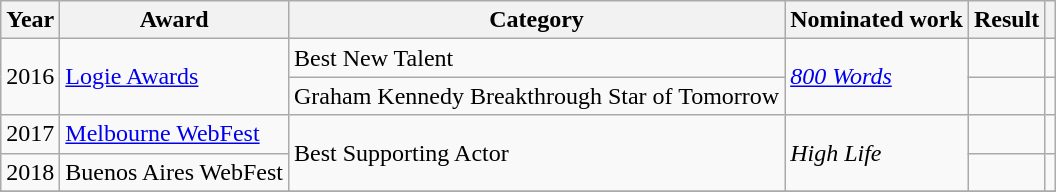<table class="wikitable sortable">
<tr>
<th>Year</th>
<th>Award</th>
<th>Category</th>
<th>Nominated work</th>
<th>Result</th>
<th class="unsortable"></th>
</tr>
<tr>
<td rowspan="2">2016</td>
<td rowspan="2"><a href='#'>Logie Awards</a></td>
<td>Best New Talent</td>
<td rowspan="2"><em><a href='#'>800 Words</a></em></td>
<td></td>
<td></td>
</tr>
<tr>
<td>Graham Kennedy Breakthrough Star of Tomorrow</td>
<td></td>
<td></td>
</tr>
<tr>
<td>2017</td>
<td><a href='#'>Melbourne WebFest</a></td>
<td rowspan="2">Best Supporting Actor</td>
<td rowspan="2"><em>High Life</em></td>
<td></td>
<td></td>
</tr>
<tr>
<td>2018</td>
<td>Buenos Aires WebFest</td>
<td></td>
<td></td>
</tr>
<tr>
</tr>
</table>
